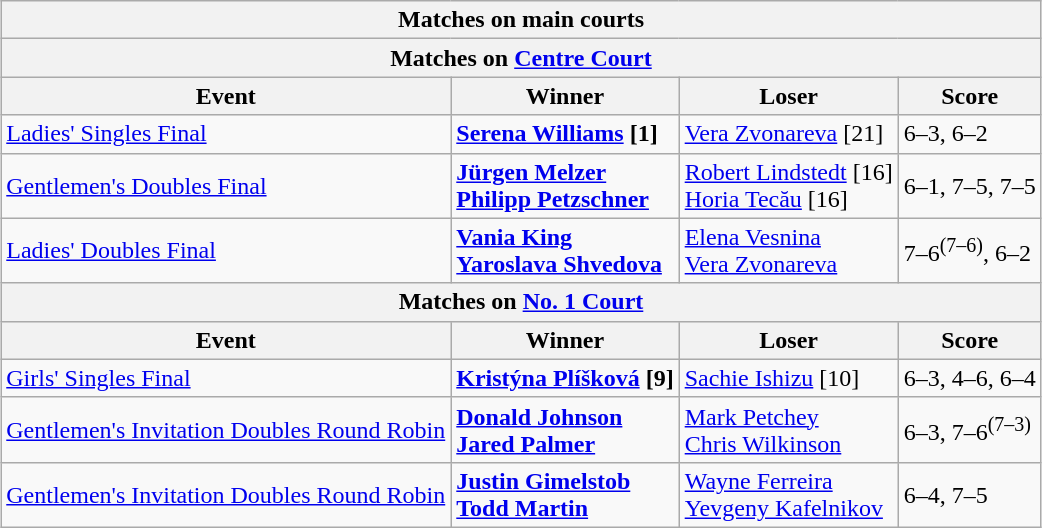<table class="wikitable collapsible uncollapsed" style="margin:auto;">
<tr>
<th colspan="4" style="white-space:nowrap;">Matches on main courts</th>
</tr>
<tr>
<th colspan="4">Matches on <a href='#'>Centre Court</a></th>
</tr>
<tr>
<th>Event</th>
<th>Winner</th>
<th>Loser</th>
<th>Score</th>
</tr>
<tr>
<td><a href='#'>Ladies' Singles Final</a></td>
<td> <strong><a href='#'>Serena Williams</a> [1]</strong></td>
<td> <a href='#'>Vera Zvonareva</a> [21]</td>
<td>6–3, 6–2</td>
</tr>
<tr>
<td><a href='#'>Gentlemen's Doubles Final</a></td>
<td> <strong><a href='#'>Jürgen Melzer</a></strong><br> <strong><a href='#'>Philipp Petzschner</a></strong></td>
<td> <a href='#'>Robert Lindstedt</a> [16]<br> <a href='#'>Horia Tecău</a> [16]</td>
<td>6–1, 7–5, 7–5</td>
</tr>
<tr>
<td><a href='#'>Ladies' Doubles Final</a></td>
<td> <strong><a href='#'>Vania King</a></strong><br> <strong><a href='#'>Yaroslava Shvedova</a></strong></td>
<td> <a href='#'>Elena Vesnina</a><br> <a href='#'>Vera Zvonareva</a></td>
<td>7–6<sup>(7–6)</sup>, 6–2</td>
</tr>
<tr>
<th colspan="4">Matches on <a href='#'>No. 1 Court</a></th>
</tr>
<tr>
<th>Event</th>
<th>Winner</th>
<th>Loser</th>
<th>Score</th>
</tr>
<tr>
<td><a href='#'>Girls' Singles Final</a></td>
<td> <strong><a href='#'>Kristýna Plíšková</a> [9]</strong></td>
<td> <a href='#'>Sachie Ishizu</a> [10]</td>
<td>6–3, 4–6, 6–4</td>
</tr>
<tr>
<td><a href='#'>Gentlemen's Invitation Doubles Round Robin</a></td>
<td> <strong><a href='#'>Donald Johnson</a></strong><br> <strong><a href='#'>Jared Palmer</a></strong></td>
<td> <a href='#'>Mark Petchey</a><br> <a href='#'>Chris Wilkinson</a></td>
<td>6–3, 7–6<sup>(7–3)</sup></td>
</tr>
<tr>
<td><a href='#'>Gentlemen's Invitation Doubles Round Robin</a></td>
<td> <strong><a href='#'>Justin Gimelstob</a></strong><br> <strong><a href='#'>Todd Martin</a></strong></td>
<td> <a href='#'>Wayne Ferreira</a><br> <a href='#'>Yevgeny Kafelnikov</a></td>
<td>6–4, 7–5</td>
</tr>
</table>
